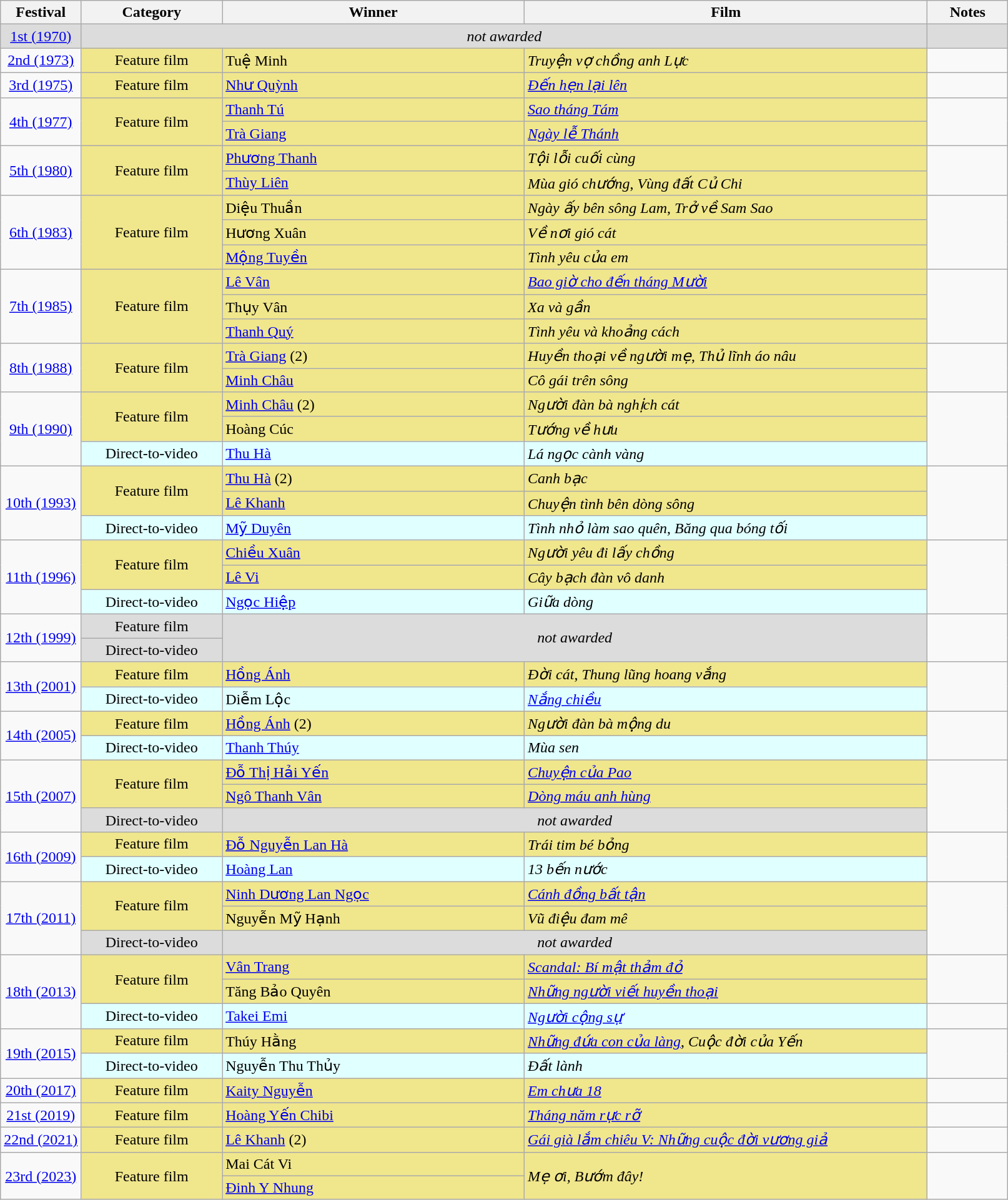<table class="sortable wikitable">
<tr>
<th width="8%">Festival</th>
<th width="14%">Category</th>
<th width="30%">Winner</th>
<th width="40%">Film</th>
<th width="8%">Notes</th>
</tr>
<tr>
<td align=center align=center style="background:#DCDCDC"><a href='#'>1st (1970)</a></td>
<td colspan=3 align=center align=center style="background:#DCDCDC"><em>not awarded</em></td>
<td style="background:#DCDCDC"></td>
</tr>
<tr>
<td align=center><a href='#'>2nd (1973)</a></td>
<td align=center style="background:#F0E68C">Feature film</td>
<td style="background:#F0E68C">Tuệ Minh</td>
<td style="background:#F0E68C"><em>Truyện vợ chồng anh Lực</em></td>
<td></td>
</tr>
<tr>
<td align=center><a href='#'>3rd (1975)</a></td>
<td align=center style="background:#F0E68C">Feature film</td>
<td style="background:#F0E68C"><a href='#'>Như Quỳnh</a></td>
<td style="background:#F0E68C"><em><a href='#'>Đến hẹn lại lên</a></em></td>
<td></td>
</tr>
<tr>
<td align=center rowspan=2><a href='#'>4th (1977)</a></td>
<td align=center rowspan=2 style="background:#F0E68C">Feature film</td>
<td style="background:#F0E68C"><a href='#'>Thanh Tú</a></td>
<td style="background:#F0E68C"><em><a href='#'>Sao tháng Tám</a></em></td>
<td rowspan=2></td>
</tr>
<tr>
<td style="background:#F0E68C"><a href='#'>Trà Giang</a></td>
<td style="background:#F0E68C"><em><a href='#'>Ngày lễ Thánh</a></em></td>
</tr>
<tr>
<td align=center rowspan=2><a href='#'>5th (1980)</a></td>
<td align=center rowspan=2 style="background:#F0E68C">Feature film</td>
<td style="background:#F0E68C"><a href='#'>Phương Thanh</a></td>
<td style="background:#F0E68C"><em>Tội lỗi cuối cùng</em></td>
<td rowspan=2></td>
</tr>
<tr>
<td style="background:#F0E68C"><a href='#'>Thùy Liên</a></td>
<td style="background:#F0E68C"><em>Mùa gió chướng</em>, <em>Vùng đất Củ Chi</em></td>
</tr>
<tr>
<td align=center rowspan=3><a href='#'>6th (1983)</a></td>
<td align=center rowspan=3 style="background:#F0E68C">Feature film</td>
<td style="background:#F0E68C">Diệu Thuần</td>
<td style="background:#F0E68C"><em>Ngày ấy bên sông Lam</em>, <em>Trở về Sam Sao</em></td>
<td rowspan=3></td>
</tr>
<tr>
<td style="background:#F0E68C">Hương Xuân</td>
<td style="background:#F0E68C"><em>Về nơi gió cát</em></td>
</tr>
<tr>
<td style="background:#F0E68C"><a href='#'>Mộng Tuyền</a></td>
<td style="background:#F0E68C"><em>Tình yêu của em</em></td>
</tr>
<tr>
<td align=center rowspan=3><a href='#'>7th (1985)</a></td>
<td align=center rowspan=3 style="background:#F0E68C">Feature film</td>
<td style="background:#F0E68C"><a href='#'>Lê Vân</a></td>
<td style="background:#F0E68C"><em><a href='#'>Bao giờ cho đến tháng Mười</a></em></td>
<td rowspan=3></td>
</tr>
<tr>
<td style="background:#F0E68C">Thụy Vân</td>
<td style="background:#F0E68C"><em>Xa và gần</em></td>
</tr>
<tr>
<td style="background:#F0E68C"><a href='#'>Thanh Quý</a></td>
<td style="background:#F0E68C"><em>Tình yêu và khoảng cách</em></td>
</tr>
<tr>
<td align=center rowspan=2><a href='#'>8th (1988)</a></td>
<td align=center rowspan=2 style="background:#F0E68C">Feature film</td>
<td style="background:#F0E68C"><a href='#'>Trà Giang</a> (2)</td>
<td style="background:#F0E68C"><em>Huyền thoại về người mẹ</em>, <em>Thủ lĩnh áo nâu</em></td>
<td rowspan=2></td>
</tr>
<tr>
<td style="background:#F0E68C"><a href='#'>Minh Châu</a></td>
<td style="background:#F0E68C"><em>Cô gái trên sông</em></td>
</tr>
<tr>
<td align=center rowspan=3><a href='#'>9th (1990)</a></td>
<td align=center rowspan=2 style="background:#F0E68C">Feature film</td>
<td style="background:#F0E68C"><a href='#'>Minh Châu</a> (2)</td>
<td style="background:#F0E68C"><em>Người đàn bà nghịch cát</em></td>
<td rowspan=3></td>
</tr>
<tr>
<td style="background:#F0E68C">Hoàng Cúc</td>
<td style="background:#F0E68C"><em>Tướng về hưu</em></td>
</tr>
<tr>
<td align=center style="background:#E0FFFF">Direct-to-video</td>
<td style="background:#E0FFFF"><a href='#'>Thu Hà</a></td>
<td style="background:#E0FFFF"><em>Lá ngọc cành vàng</em></td>
</tr>
<tr>
<td align=center rowspan=3><a href='#'>10th (1993)</a></td>
<td align=center rowspan=2 style="background:#F0E68C">Feature film</td>
<td style="background:#F0E68C"><a href='#'>Thu Hà</a> (2)</td>
<td style="background:#F0E68C"><em>Canh bạc</em></td>
<td rowspan=3></td>
</tr>
<tr>
<td style="background:#F0E68C"><a href='#'>Lê Khanh</a></td>
<td style="background:#F0E68C"><em>Chuyện tình bên dòng sông</em></td>
</tr>
<tr>
<td align=center style="background:#E0FFFF">Direct-to-video</td>
<td style="background:#E0FFFF"><a href='#'>Mỹ Duyên</a></td>
<td style="background:#E0FFFF"><em>Tình nhỏ làm sao quên</em>, <em>Băng qua bóng tối</em></td>
</tr>
<tr>
<td align=center rowspan=3><a href='#'>11th (1996)</a></td>
<td align=center rowspan=2 style="background:#F0E68C">Feature film</td>
<td style="background:#F0E68C"><a href='#'>Chiều Xuân</a></td>
<td style="background:#F0E68C"><em>Người yêu đi lấy chồng</em></td>
<td rowspan=3></td>
</tr>
<tr>
<td style="background:#F0E68C"><a href='#'>Lê Vi</a></td>
<td style="background:#F0E68C"><em>Cây bạch đàn vô danh</em></td>
</tr>
<tr>
<td align=center style="background:#E0FFFF">Direct-to-video</td>
<td style="background:#E0FFFF"><a href='#'>Ngọc Hiệp</a></td>
<td style="background:#E0FFFF"><em>Giữa dòng</em></td>
</tr>
<tr>
<td align=center rowspan=2><a href='#'>12th (1999)</a></td>
<td align=center style="background:#DCDCDC">Feature film</td>
<td rowspan=2 colspan=2 align=center style="background:#DCDCDC"><em>not awarded</em></td>
<td rowspan=2></td>
</tr>
<tr>
<td align=center style="background:#DCDCDC">Direct-to-video</td>
</tr>
<tr>
<td align=center rowspan=2><a href='#'>13th (2001)</a></td>
<td align=center style="background:#F0E68C">Feature film</td>
<td style="background:#F0E68C"><a href='#'>Hồng Ánh</a></td>
<td style="background:#F0E68C"><em>Đời cát</em>, <em>Thung lũng hoang vắng</em></td>
<td rowspan=2></td>
</tr>
<tr>
<td align=center style="background:#E0FFFF">Direct-to-video</td>
<td style="background:#E0FFFF">Diễm Lộc</td>
<td style="background:#E0FFFF"><em><a href='#'>Nắng chiều</a></em></td>
</tr>
<tr>
<td align=center rowspan=2><a href='#'>14th (2005)</a></td>
<td align=center style="background:#F0E68C">Feature film</td>
<td style="background:#F0E68C"><a href='#'>Hồng Ánh</a> (2)</td>
<td style="background:#F0E68C"><em>Người đàn bà mộng du</em></td>
<td rowspan=2></td>
</tr>
<tr>
<td align=center style="background:#E0FFFF">Direct-to-video</td>
<td style="background:#E0FFFF"><a href='#'>Thanh Thúy</a></td>
<td style="background:#E0FFFF"><em>Mùa sen</em></td>
</tr>
<tr>
<td align=center rowspan=3><a href='#'>15th (2007)</a></td>
<td align=center rowspan=2 style="background:#F0E68C">Feature film</td>
<td style="background:#F0E68C"><a href='#'>Đỗ Thị Hải Yến</a></td>
<td style="background:#F0E68C"><em><a href='#'>Chuyện của Pao</a></em></td>
<td rowspan=3></td>
</tr>
<tr>
<td style="background:#F0E68C"><a href='#'>Ngô Thanh Vân</a></td>
<td style="background:#F0E68C"><a href='#'><em>Dòng máu anh hùng</em></a></td>
</tr>
<tr>
<td align=center style="background:#DCDCDC">Direct-to-video</td>
<td colspan=2 align=center style="background:#DCDCDC"><em>not awarded</em></td>
</tr>
<tr>
<td align=center rowspan=2><a href='#'>16th (2009)</a></td>
<td align=center style="background:#F0E68C">Feature film</td>
<td style="background:#F0E68C"><a href='#'>Đỗ Nguyễn Lan Hà</a></td>
<td style="background:#F0E68C"><em>Trái tim bé bỏng</em></td>
<td rowspan=2></td>
</tr>
<tr>
<td align=center style="background:#E0FFFF">Direct-to-video</td>
<td style="background:#E0FFFF"><a href='#'>Hoàng Lan</a></td>
<td style="background:#E0FFFF"><em>13 bến nước</em></td>
</tr>
<tr>
<td align=center rowspan=3><a href='#'>17th (2011)</a></td>
<td align=center rowspan=2 style="background:#F0E68C">Feature film</td>
<td style="background:#F0E68C"><a href='#'>Ninh Dương Lan Ngọc</a></td>
<td style="background:#F0E68C"><em><a href='#'>Cánh đồng bất tận</a></em></td>
<td rowspan=3></td>
</tr>
<tr>
<td style="background:#F0E68C">Nguyễn Mỹ Hạnh</td>
<td style="background:#F0E68C"><em>Vũ điệu đam mê</em></td>
</tr>
<tr>
<td align=center style="background:#DCDCDC">Direct-to-video</td>
<td colspan=2 align=center style="background:#DCDCDC"><em>not awarded</em></td>
</tr>
<tr>
<td align=center rowspan=3><a href='#'>18th (2013)</a></td>
<td align=center rowspan=2 style="background:#F0E68C">Feature film</td>
<td style="background:#F0E68C"><a href='#'>Vân Trang</a></td>
<td style="background:#F0E68C"><em><a href='#'>Scandal: Bí mật thảm đỏ</a></em></td>
<td rowspan=2></td>
</tr>
<tr>
<td style="background:#F0E68C">Tăng Bảo Quyên</td>
<td style="background:#F0E68C"><em><a href='#'>Những người viết huyền thoại</a></em></td>
</tr>
<tr>
<td align=center style="background:#E0FFFF">Direct-to-video</td>
<td style="background:#E0FFFF"><a href='#'>Takei Emi</a></td>
<td style="background:#E0FFFF"><em><a href='#'>Người cộng sự</a></em></td>
</tr>
<tr>
<td align=center rowspan=2><a href='#'>19th (2015)</a></td>
<td align=center style="background:#F0E68C">Feature film</td>
<td style="background:#F0E68C">Thúy Hằng</td>
<td style="background:#F0E68C"><em><a href='#'>Những đứa con của làng</a></em>, <em>Cuộc đời của Yến</em></td>
<td rowspan=2></td>
</tr>
<tr>
<td align=center style="background:#E0FFFF">Direct-to-video</td>
<td style="background:#E0FFFF">Nguyễn Thu Thủy</td>
<td style="background:#E0FFFF"><em>Đất lành</em></td>
</tr>
<tr>
<td align=center><a href='#'>20th (2017)</a></td>
<td align=center style="background:#F0E68C">Feature film</td>
<td style="background:#F0E68C"><a href='#'>Kaity Nguyễn</a></td>
<td style="background:#F0E68C"><em><a href='#'>Em chưa 18</a></em></td>
<td></td>
</tr>
<tr>
<td align=center><a href='#'>21st (2019)</a></td>
<td align=center style="background:#F0E68C">Feature film</td>
<td style="background:#F0E68C"><a href='#'>Hoàng Yến Chibi</a></td>
<td style="background:#F0E68C"><em><a href='#'>Tháng năm rực rỡ</a></em></td>
<td></td>
</tr>
<tr>
<td align=center><a href='#'>22nd (2021)</a></td>
<td align=center style="background:#F0E68C">Feature film</td>
<td style="background:#F0E68C"><a href='#'>Lê Khanh</a> (2)</td>
<td style="background:#F0E68C"><em><a href='#'>Gái già lắm chiêu V: Những cuộc đời vương giả</a></em></td>
<td></td>
</tr>
<tr>
<td rowspan="2" align="center"><a href='#'>23rd (2023)</a></td>
<td rowspan="2" align="center" style="background:#F0E68C">Feature film</td>
<td style="background:#F0E68C">Mai Cát Vi</td>
<td rowspan="2" style="background:#F0E68C"><em>Mẹ ơi, Bướm đây!</em></td>
<td rowspan="2"></td>
</tr>
<tr>
<td style="background:#F0E68C"><a href='#'>Đinh Y Nhung</a></td>
</tr>
</table>
